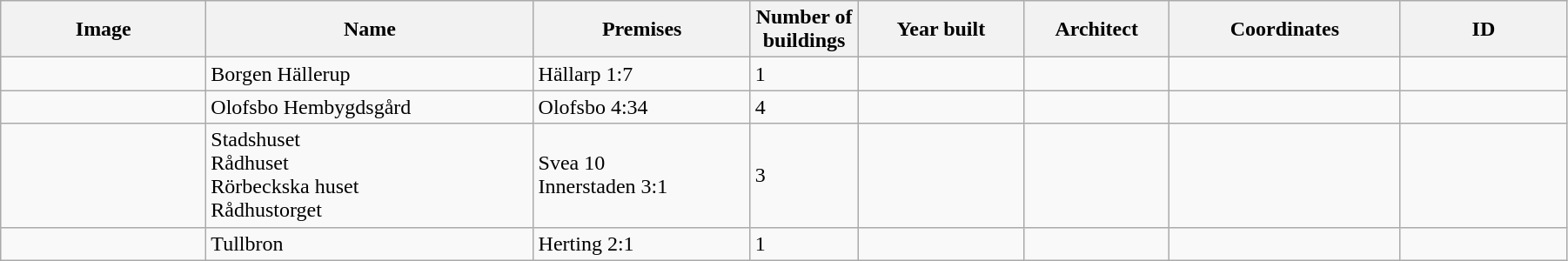<table class="wikitable" width="95%">
<tr>
<th width="150">Image</th>
<th>Name</th>
<th>Premises</th>
<th width="75">Number of<br>buildings</th>
<th width="120">Year built</th>
<th>Architect</th>
<th width="170">Coordinates</th>
<th width="120">ID</th>
</tr>
<tr>
<td></td>
<td Hellerup, Falkenberg Municipality>Borgen Hällerup</td>
<td>Hällarp 1:7</td>
<td>1</td>
<td></td>
<td></td>
<td></td>
<td></td>
</tr>
<tr>
<td></td>
<td>Olofsbo Hembygdsgård</td>
<td>Olofsbo 4:34</td>
<td>4</td>
<td></td>
<td></td>
<td></td>
<td></td>
</tr>
<tr>
<td></td>
<td Falkenbergs stadshus>Stadshuset<br>Rådhuset<br>Rörbeckska huset<br>Rådhustorget</td>
<td>Svea 10<br>Innerstaden 3:1</td>
<td>3</td>
<td></td>
<td></td>
<td></td>
<td></td>
</tr>
<tr>
<td></td>
<td>Tullbron</td>
<td>Herting 2:1</td>
<td>1</td>
<td></td>
<td></td>
<td></td>
<td></td>
</tr>
</table>
